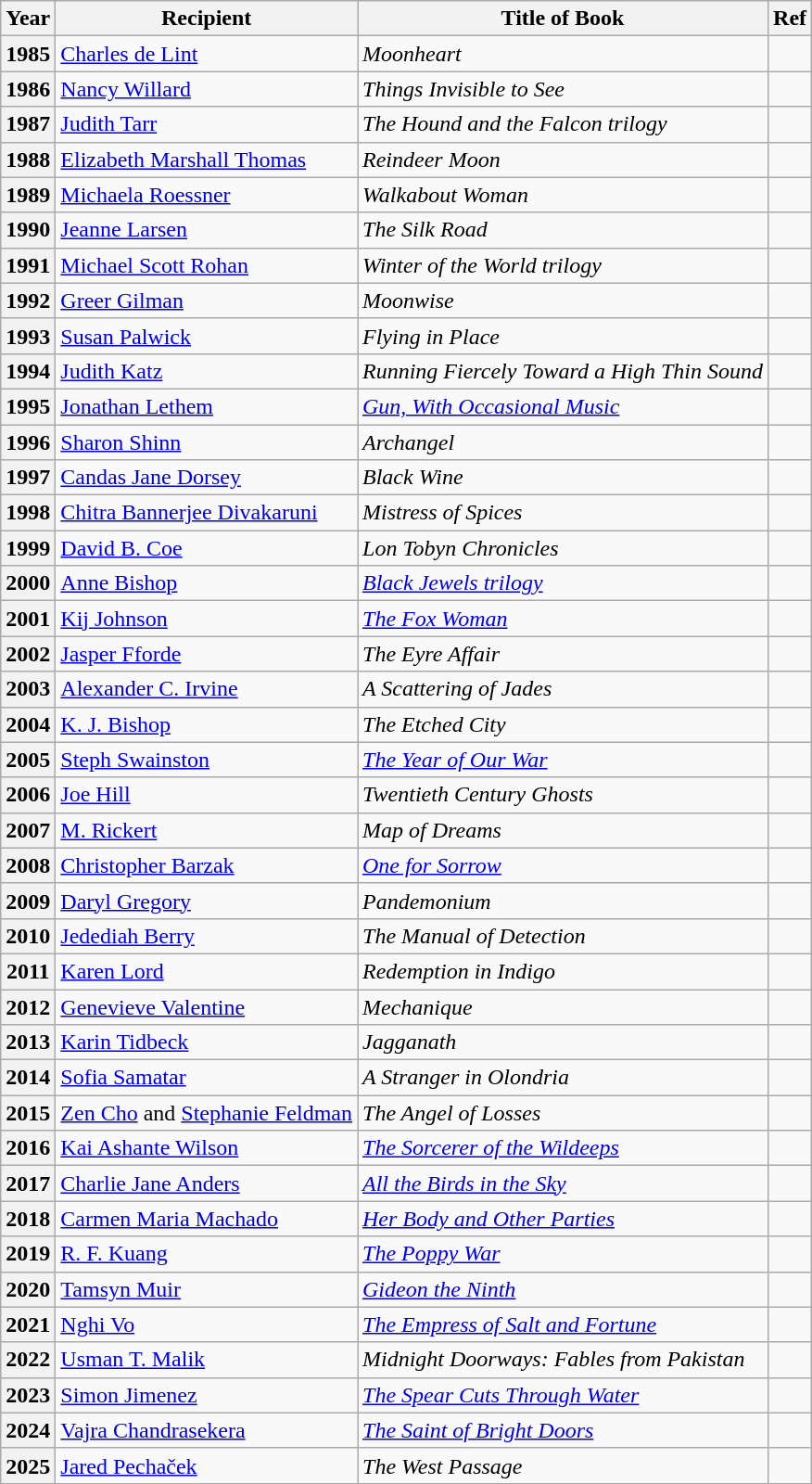<table class="wikitable sortable">
<tr>
<th>Year</th>
<th>Recipient</th>
<th>Title of Book</th>
<th>Ref</th>
</tr>
<tr>
<th>1985</th>
<td><a href='#'>Charles de Lint</a></td>
<td><em>Moonheart</em></td>
<td></td>
</tr>
<tr>
<th>1986</th>
<td><a href='#'>Nancy Willard</a></td>
<td><em>Things Invisible to See</em></td>
<td></td>
</tr>
<tr>
<th>1987</th>
<td><a href='#'>Judith Tarr</a></td>
<td><em>The Hound and the Falcon trilogy</em></td>
<td></td>
</tr>
<tr>
<th>1988</th>
<td><a href='#'>Elizabeth Marshall Thomas</a></td>
<td><em>Reindeer Moon</em></td>
<td></td>
</tr>
<tr>
<th>1989</th>
<td><a href='#'>Michaela Roessner</a></td>
<td><em>Walkabout Woman</em></td>
<td></td>
</tr>
<tr>
<th>1990</th>
<td><a href='#'>Jeanne Larsen</a></td>
<td><em>The Silk Road</em></td>
<td></td>
</tr>
<tr>
<th>1991</th>
<td><a href='#'>Michael Scott Rohan</a></td>
<td><em>Winter of the World trilogy</em></td>
<td></td>
</tr>
<tr>
<th>1992</th>
<td><a href='#'>Greer Gilman</a></td>
<td><em>Moonwise</em></td>
<td></td>
</tr>
<tr>
<th>1993</th>
<td><a href='#'>Susan Palwick</a></td>
<td><em>Flying in Place</em></td>
<td></td>
</tr>
<tr>
<th>1994</th>
<td><a href='#'>Judith Katz</a></td>
<td><em>Running Fiercely Toward a High Thin Sound</em></td>
<td></td>
</tr>
<tr>
<th>1995</th>
<td><a href='#'>Jonathan Lethem</a></td>
<td><em><a href='#'>Gun, With Occasional Music</a></em></td>
<td></td>
</tr>
<tr>
<th>1996</th>
<td><a href='#'>Sharon Shinn</a></td>
<td><em>Archangel</em></td>
<td></td>
</tr>
<tr>
<th>1997</th>
<td><a href='#'>Candas Jane Dorsey</a></td>
<td><em>Black Wine</em></td>
<td></td>
</tr>
<tr>
<th>1998</th>
<td><a href='#'>Chitra Bannerjee Divakaruni</a></td>
<td><em>Mistress of Spices</em></td>
<td></td>
</tr>
<tr>
<th>1999</th>
<td><a href='#'>David B. Coe</a></td>
<td><em>Lon Tobyn Chronicles</em></td>
<td></td>
</tr>
<tr>
<th>2000</th>
<td><a href='#'>Anne Bishop</a></td>
<td><em><a href='#'>Black Jewels trilogy</a></em></td>
<td></td>
</tr>
<tr>
<th>2001</th>
<td><a href='#'>Kij Johnson</a></td>
<td><em><a href='#'>The Fox Woman</a></em></td>
<td></td>
</tr>
<tr>
<th>2002</th>
<td><a href='#'>Jasper Fforde</a></td>
<td><em>The Eyre Affair</em></td>
<td></td>
</tr>
<tr>
<th>2003</th>
<td><a href='#'>Alexander C. Irvine</a></td>
<td><em>A Scattering of Jades</em></td>
<td></td>
</tr>
<tr>
<th>2004</th>
<td><a href='#'>K. J. Bishop</a></td>
<td><em>The Etched City</em></td>
<td></td>
</tr>
<tr>
<th>2005</th>
<td><a href='#'>Steph Swainston</a></td>
<td><em><a href='#'>The Year of Our War</a></em></td>
<td></td>
</tr>
<tr>
<th>2006</th>
<td><a href='#'>Joe Hill</a></td>
<td><em>Twentieth Century Ghosts</em></td>
<td></td>
</tr>
<tr>
<th>2007</th>
<td><a href='#'>M. Rickert</a></td>
<td><em>Map of Dreams</em></td>
<td></td>
</tr>
<tr>
<th>2008</th>
<td><a href='#'>Christopher Barzak</a></td>
<td><em><a href='#'>One for Sorrow</a></em></td>
<td></td>
</tr>
<tr>
<th>2009</th>
<td><a href='#'>Daryl Gregory</a></td>
<td><em>Pandemonium</em></td>
<td></td>
</tr>
<tr>
<th>2010</th>
<td><a href='#'>Jedediah Berry</a></td>
<td><em>The Manual of Detection</em></td>
<td></td>
</tr>
<tr>
<th>2011</th>
<td><a href='#'>Karen Lord</a></td>
<td><em>Redemption in Indigo</em></td>
<td></td>
</tr>
<tr>
<th>2012</th>
<td><a href='#'>Genevieve Valentine</a></td>
<td><em>Mechanique</em></td>
<td></td>
</tr>
<tr>
<th>2013</th>
<td><a href='#'>Karin Tidbeck</a></td>
<td><em>Jagganath</em></td>
<td></td>
</tr>
<tr>
<th>2014</th>
<td><a href='#'>Sofia Samatar</a></td>
<td><em>A Stranger in Olondria</em></td>
<td></td>
</tr>
<tr>
<th>2015</th>
<td><a href='#'>Zen Cho</a> and <a href='#'>Stephanie Feldman</a></td>
<td><em>The Angel of Losses</em></td>
<td></td>
</tr>
<tr>
<th>2016</th>
<td><a href='#'>Kai Ashante Wilson</a></td>
<td><em><a href='#'>The Sorcerer of the Wildeeps</a></em></td>
<td></td>
</tr>
<tr>
<th>2017</th>
<td><a href='#'>Charlie Jane Anders</a></td>
<td><em><a href='#'>All the Birds in the Sky</a></em></td>
<td></td>
</tr>
<tr>
<th>2018</th>
<td><a href='#'>Carmen Maria Machado</a></td>
<td><em><a href='#'>Her Body and Other Parties</a></em></td>
<td></td>
</tr>
<tr>
<th>2019</th>
<td><a href='#'>R. F. Kuang</a></td>
<td><em><a href='#'>The Poppy War</a></em></td>
<td></td>
</tr>
<tr>
<th>2020</th>
<td><a href='#'>Tamsyn Muir</a></td>
<td><em><a href='#'>Gideon the Ninth</a></em></td>
<td></td>
</tr>
<tr>
<th>2021</th>
<td><a href='#'>Nghi Vo</a>  </td>
<td><em><a href='#'>The Empress of Salt and Fortune</a></em></td>
<td></td>
</tr>
<tr>
<th>2022</th>
<td><a href='#'>Usman T. Malik</a>  </td>
<td><em>Midnight Doorways: Fables from Pakistan</em></td>
<td></td>
</tr>
<tr>
<th>2023</th>
<td><a href='#'>Simon Jimenez</a></td>
<td><em><a href='#'>The Spear Cuts Through Water</a></em></td>
<td></td>
</tr>
<tr>
<th>2024</th>
<td><a href='#'>Vajra Chandrasekera</a></td>
<td><em><a href='#'>The Saint of Bright Doors</a></em></td>
<td></td>
</tr>
<tr>
<th>2025</th>
<td><a href='#'>Jared Pechaček</a></td>
<td><em>The West Passage</em></td>
<td></td>
</tr>
</table>
